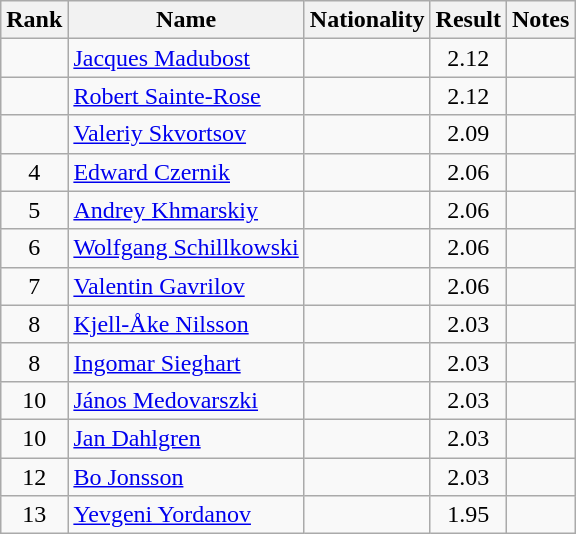<table class="wikitable sortable" style="text-align:center">
<tr>
<th>Rank</th>
<th>Name</th>
<th>Nationality</th>
<th>Result</th>
<th>Notes</th>
</tr>
<tr>
<td></td>
<td align=left><a href='#'>Jacques Madubost</a></td>
<td align=left></td>
<td>2.12</td>
<td></td>
</tr>
<tr>
<td></td>
<td align=left><a href='#'>Robert Sainte-Rose</a></td>
<td align=left></td>
<td>2.12</td>
<td></td>
</tr>
<tr>
<td></td>
<td align=left><a href='#'>Valeriy Skvortsov</a></td>
<td align=left></td>
<td>2.09</td>
<td></td>
</tr>
<tr>
<td>4</td>
<td align=left><a href='#'>Edward Czernik</a></td>
<td align=left></td>
<td>2.06</td>
<td></td>
</tr>
<tr>
<td>5</td>
<td align=left><a href='#'>Andrey Khmarskiy</a></td>
<td align=left></td>
<td>2.06</td>
<td></td>
</tr>
<tr>
<td>6</td>
<td align=left><a href='#'>Wolfgang Schillkowski</a></td>
<td align=left></td>
<td>2.06</td>
<td></td>
</tr>
<tr>
<td>7</td>
<td align=left><a href='#'>Valentin Gavrilov</a></td>
<td align=left></td>
<td>2.06</td>
<td></td>
</tr>
<tr>
<td>8</td>
<td align=left><a href='#'>Kjell-Åke Nilsson</a></td>
<td align=left></td>
<td>2.03</td>
<td></td>
</tr>
<tr>
<td>8</td>
<td align=left><a href='#'>Ingomar Sieghart</a></td>
<td align=left></td>
<td>2.03</td>
<td></td>
</tr>
<tr>
<td>10</td>
<td align=left><a href='#'>János Medovarszki</a></td>
<td align=left></td>
<td>2.03</td>
<td></td>
</tr>
<tr>
<td>10</td>
<td align=left><a href='#'>Jan Dahlgren</a></td>
<td align=left></td>
<td>2.03</td>
<td></td>
</tr>
<tr>
<td>12</td>
<td align=left><a href='#'>Bo Jonsson</a></td>
<td align=left></td>
<td>2.03</td>
<td></td>
</tr>
<tr>
<td>13</td>
<td align=left><a href='#'>Yevgeni Yordanov</a></td>
<td align=left></td>
<td>1.95</td>
<td></td>
</tr>
</table>
